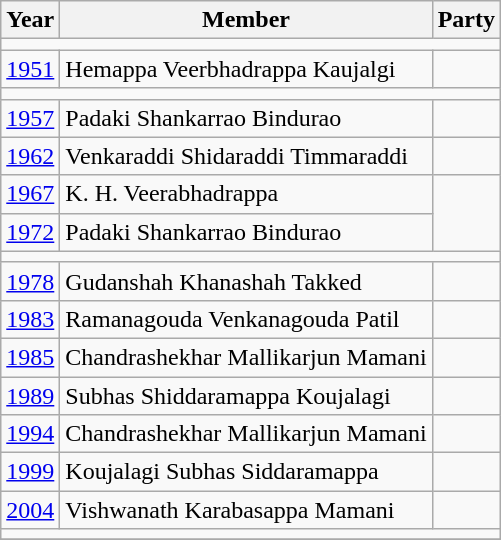<table class="wikitable sortable">
<tr>
<th>Year</th>
<th>Member</th>
<th colspan="2">Party</th>
</tr>
<tr>
<td colspan=4></td>
</tr>
<tr>
<td><a href='#'>1951</a></td>
<td>Hemappa Veerbhadrappa Kaujalgi</td>
<td></td>
</tr>
<tr>
<td colspan=4></td>
</tr>
<tr>
<td><a href='#'>1957</a></td>
<td>Padaki Shankarrao Bindurao</td>
<td></td>
</tr>
<tr>
<td><a href='#'>1962</a></td>
<td>Venkaraddi Shidaraddi Timmaraddi</td>
<td></td>
</tr>
<tr>
<td><a href='#'>1967</a></td>
<td>K. H. Veerabhadrappa</td>
</tr>
<tr>
<td><a href='#'>1972</a></td>
<td>Padaki Shankarrao Bindurao</td>
</tr>
<tr>
<td colspan=4></td>
</tr>
<tr>
<td><a href='#'>1978</a></td>
<td>Gudanshah Khanashah Takked</td>
<td></td>
</tr>
<tr>
<td><a href='#'>1983</a></td>
<td>Ramanagouda Venkanagouda Patil</td>
</tr>
<tr>
<td><a href='#'>1985</a></td>
<td>Chandrashekhar Mallikarjun Mamani</td>
<td></td>
</tr>
<tr>
<td><a href='#'>1989</a></td>
<td>Subhas Shiddaramappa Koujalagi</td>
<td></td>
</tr>
<tr>
<td><a href='#'>1994</a></td>
<td>Chandrashekhar Mallikarjun Mamani</td>
<td></td>
</tr>
<tr>
<td><a href='#'>1999</a></td>
<td>Koujalagi Subhas Siddaramappa</td>
<td></td>
</tr>
<tr>
<td><a href='#'>2004</a></td>
<td>Vishwanath Karabasappa Mamani</td>
</tr>
<tr>
<td colspan=4></td>
</tr>
<tr>
</tr>
</table>
